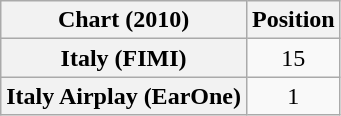<table class="wikitable sortable plainrowheaders" style="text-align:center;">
<tr>
<th>Chart (2010)</th>
<th>Position</th>
</tr>
<tr>
<th scope="row">Italy (FIMI)</th>
<td>15</td>
</tr>
<tr>
<th scope="row">Italy Airplay (EarOne)</th>
<td>1</td>
</tr>
</table>
